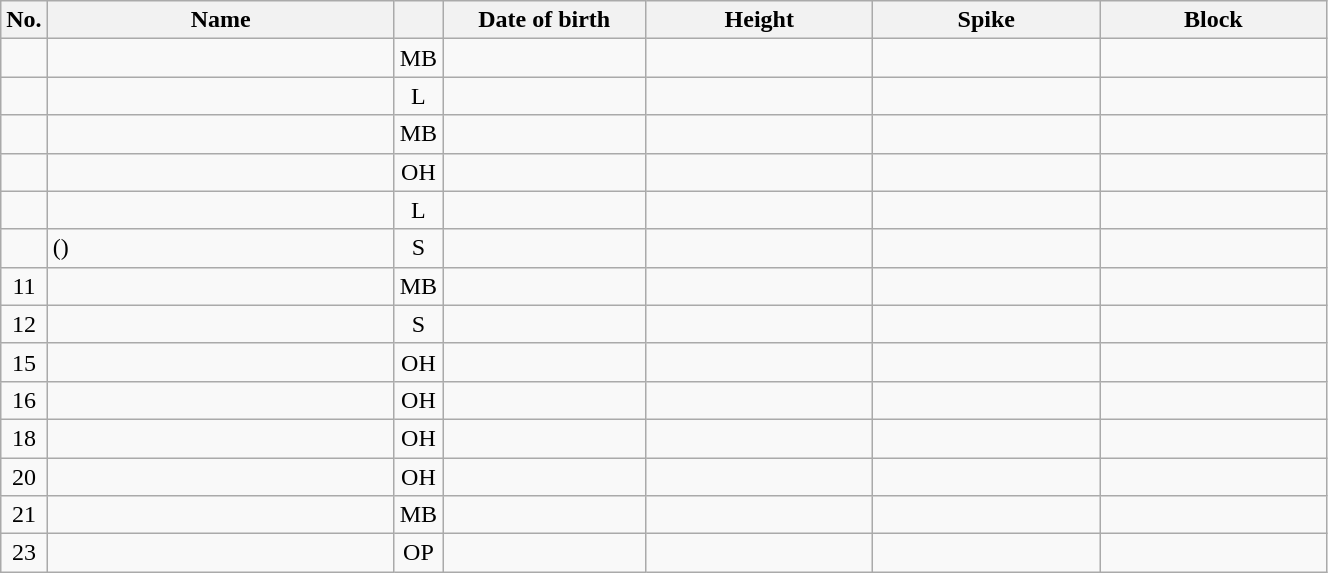<table class="wikitable sortable" style="font-size:100%; text-align:center;">
<tr>
<th>No.</th>
<th style="width:14em">Name</th>
<th></th>
<th style="width:8em">Date of birth</th>
<th style="width:9em">Height</th>
<th style="width:9em">Spike</th>
<th style="width:9em">Block</th>
</tr>
<tr>
<td></td>
<td align=left></td>
<td>MB</td>
<td align=right></td>
<td></td>
<td></td>
<td></td>
</tr>
<tr>
<td></td>
<td align=left></td>
<td>L</td>
<td align=right></td>
<td></td>
<td></td>
<td></td>
</tr>
<tr>
<td></td>
<td align=left></td>
<td>MB</td>
<td align=right></td>
<td></td>
<td></td>
<td></td>
</tr>
<tr>
<td></td>
<td align=left></td>
<td>OH</td>
<td align=right></td>
<td></td>
<td></td>
<td></td>
</tr>
<tr>
<td></td>
<td align=left></td>
<td>L</td>
<td align=right></td>
<td></td>
<td></td>
<td></td>
</tr>
<tr>
<td></td>
<td align=left> ()</td>
<td>S</td>
<td align=right></td>
<td></td>
<td></td>
<td></td>
</tr>
<tr>
<td>11</td>
<td align=left></td>
<td>MB</td>
<td align=right></td>
<td></td>
<td></td>
<td></td>
</tr>
<tr>
<td>12</td>
<td align=left></td>
<td>S</td>
<td align=right></td>
<td></td>
<td></td>
<td></td>
</tr>
<tr>
<td>15</td>
<td align=left></td>
<td>OH</td>
<td align=right></td>
<td></td>
<td></td>
<td></td>
</tr>
<tr>
<td>16</td>
<td align=left></td>
<td>OH</td>
<td align=right></td>
<td></td>
<td></td>
<td></td>
</tr>
<tr>
<td>18</td>
<td align=left></td>
<td>OH</td>
<td align=right></td>
<td></td>
<td></td>
<td></td>
</tr>
<tr>
<td>20</td>
<td align=left></td>
<td>OH</td>
<td align=right></td>
<td></td>
<td></td>
<td></td>
</tr>
<tr>
<td>21</td>
<td align=left></td>
<td>MB</td>
<td align=right></td>
<td></td>
<td></td>
<td></td>
</tr>
<tr>
<td>23</td>
<td align=left></td>
<td>OP</td>
<td align=right></td>
<td></td>
<td></td>
<td></td>
</tr>
</table>
